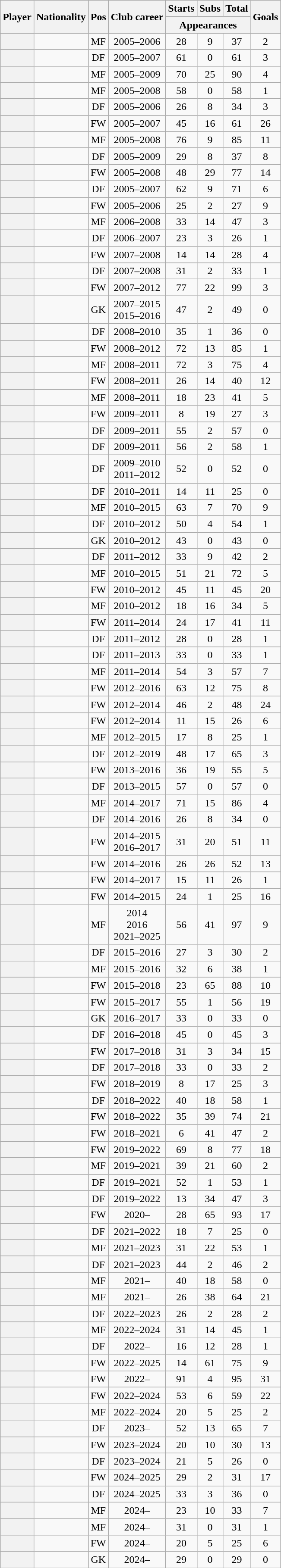<table class="wikitable sortable plainrowheaders" style="text-align:center;">
<tr>
<th scope=col rowspan="2">Player</th>
<th scope=col rowspan="2">Nationality</th>
<th scope=col rowspan="2">Pos</th>
<th scope=col rowspan="2">Club career</th>
<th scope=col>Starts</th>
<th scope=col>Subs</th>
<th scope=col>Total</th>
<th rowspan="2" scope=col>Goals</th>
</tr>
<tr class=unsortable>
<th scope=col colspan="3">Appearances</th>
</tr>
<tr>
<th scope=row></th>
<td align=left></td>
<td>MF</td>
<td>2005–2006</td>
<td>28</td>
<td>9</td>
<td>37</td>
<td>2</td>
</tr>
<tr>
<th scope=row></th>
<td align=left></td>
<td>DF</td>
<td>2005–2007</td>
<td>61</td>
<td>0</td>
<td>61</td>
<td>3</td>
</tr>
<tr>
<th scope=row></th>
<td align=left></td>
<td>MF</td>
<td>2005–2009</td>
<td>70</td>
<td>25</td>
<td>90</td>
<td>4</td>
</tr>
<tr>
<th scope=row></th>
<td align=left></td>
<td>MF</td>
<td>2005–2008</td>
<td>58</td>
<td>0</td>
<td>58</td>
<td>1</td>
</tr>
<tr>
<th scope=row></th>
<td align=left></td>
<td>DF</td>
<td>2005–2006</td>
<td>26</td>
<td>8</td>
<td>34</td>
<td>3</td>
</tr>
<tr>
<th scope=row></th>
<td align=left></td>
<td>FW</td>
<td>2005–2007</td>
<td>45</td>
<td>16</td>
<td>61</td>
<td>26</td>
</tr>
<tr>
<th scope=row></th>
<td align=left></td>
<td>MF</td>
<td>2005–2008</td>
<td>76</td>
<td>9</td>
<td>85</td>
<td>11</td>
</tr>
<tr>
<th scope=row></th>
<td align=left></td>
<td>DF</td>
<td>2005–2009</td>
<td>29</td>
<td>8</td>
<td>37</td>
<td>8</td>
</tr>
<tr>
<th scope=row></th>
<td align=left></td>
<td>FW</td>
<td>2005–2008</td>
<td>48</td>
<td>29</td>
<td>77</td>
<td>14</td>
</tr>
<tr>
<th scope=row></th>
<td align=left></td>
<td>DF</td>
<td>2005–2007</td>
<td>62</td>
<td>9</td>
<td>71</td>
<td>6</td>
</tr>
<tr>
<th scope=row></th>
<td align=left></td>
<td>FW</td>
<td>2005–2006</td>
<td>25</td>
<td>2</td>
<td>27</td>
<td>9</td>
</tr>
<tr>
<th scope=row></th>
<td align=left></td>
<td>MF</td>
<td>2006–2008</td>
<td>33</td>
<td>14</td>
<td>47</td>
<td>3</td>
</tr>
<tr>
<th scope=row></th>
<td align=left></td>
<td>DF</td>
<td>2006–2007</td>
<td>23</td>
<td>3</td>
<td>26</td>
<td>1</td>
</tr>
<tr>
<th scope=row></th>
<td align=left></td>
<td>FW</td>
<td>2007–2008</td>
<td>14</td>
<td>14</td>
<td>28</td>
<td>4</td>
</tr>
<tr>
<th scope=row></th>
<td align=left></td>
<td>DF</td>
<td>2007–2008</td>
<td>31</td>
<td>2</td>
<td>33</td>
<td>1</td>
</tr>
<tr>
<th scope=row></th>
<td align=left></td>
<td>FW</td>
<td>2007–2012</td>
<td>77</td>
<td>22</td>
<td>99</td>
<td>3</td>
</tr>
<tr>
<th scope=row></th>
<td align=left></td>
<td>GK</td>
<td>2007–2015<br>2015–2016</td>
<td>47</td>
<td>2</td>
<td>49</td>
<td>0</td>
</tr>
<tr>
<th scope=row></th>
<td align=left></td>
<td>DF</td>
<td>2008–2010</td>
<td>35</td>
<td>1</td>
<td>36</td>
<td>0</td>
</tr>
<tr>
<th scope=row></th>
<td align=left></td>
<td>FW</td>
<td>2008–2012</td>
<td>72</td>
<td>13</td>
<td>85</td>
<td>1</td>
</tr>
<tr>
<th scope=row></th>
<td align=left></td>
<td>MF</td>
<td>2008–2011</td>
<td>72</td>
<td>3</td>
<td>75</td>
<td>4</td>
</tr>
<tr>
<th scope=row></th>
<td align=left></td>
<td>FW</td>
<td>2008–2011</td>
<td>26</td>
<td>14</td>
<td>40</td>
<td>12</td>
</tr>
<tr>
<th scope=row></th>
<td align=left></td>
<td>MF</td>
<td>2008–2011</td>
<td>18</td>
<td>23</td>
<td>41</td>
<td>5</td>
</tr>
<tr>
<th scope=row></th>
<td align=left></td>
<td>FW</td>
<td>2009–2011</td>
<td>8</td>
<td>19</td>
<td>27</td>
<td>3</td>
</tr>
<tr>
<th scope=row></th>
<td align=left></td>
<td>DF</td>
<td>2009–2011</td>
<td>55</td>
<td>2</td>
<td>57</td>
<td>0</td>
</tr>
<tr>
<th scope=row></th>
<td align=left></td>
<td>DF</td>
<td>2009–2011</td>
<td>56</td>
<td>2</td>
<td>58</td>
<td>1</td>
</tr>
<tr>
<th scope=row></th>
<td align=left></td>
<td>DF</td>
<td>2009–2010<br>2011–2012</td>
<td>52</td>
<td>0</td>
<td>52</td>
<td>0</td>
</tr>
<tr>
<th scope=row></th>
<td align=left></td>
<td>DF</td>
<td>2010–2011</td>
<td>14</td>
<td>11</td>
<td>25</td>
<td>0</td>
</tr>
<tr>
<th scope=row></th>
<td align=left></td>
<td>MF</td>
<td>2010–2015</td>
<td>63</td>
<td>7</td>
<td>70</td>
<td>9</td>
</tr>
<tr>
<th scope=row></th>
<td align=left></td>
<td>DF</td>
<td>2010–2012</td>
<td>50</td>
<td>4</td>
<td>54</td>
<td>1</td>
</tr>
<tr>
<th scope=row></th>
<td align=left></td>
<td>GK</td>
<td>2010–2012</td>
<td>43</td>
<td>0</td>
<td>43</td>
<td>0</td>
</tr>
<tr>
<th scope=row></th>
<td align=left></td>
<td>DF</td>
<td>2011–2012</td>
<td>33</td>
<td>9</td>
<td>42</td>
<td>2</td>
</tr>
<tr>
<th scope=row></th>
<td align=left></td>
<td>MF</td>
<td>2010–2015</td>
<td>51</td>
<td>21</td>
<td>72</td>
<td>5</td>
</tr>
<tr>
<th scope=row></th>
<td align=left></td>
<td>FW</td>
<td>2010–2012</td>
<td>45</td>
<td>11</td>
<td>45</td>
<td>20</td>
</tr>
<tr>
<th scope=row></th>
<td align=left></td>
<td>MF</td>
<td>2010–2012</td>
<td>18</td>
<td>16</td>
<td>34</td>
<td>5</td>
</tr>
<tr>
<th scope=row></th>
<td align=left></td>
<td>FW</td>
<td>2011–2014</td>
<td>24</td>
<td>17</td>
<td>41</td>
<td>11</td>
</tr>
<tr>
<th scope=row></th>
<td align=left></td>
<td>DF</td>
<td>2011–2012</td>
<td>28</td>
<td>0</td>
<td>28</td>
<td>1</td>
</tr>
<tr>
<th scope=row></th>
<td align=left></td>
<td>DF</td>
<td>2011–2013</td>
<td>33</td>
<td>0</td>
<td>33</td>
<td>1</td>
</tr>
<tr>
<th scope=row></th>
<td align=left></td>
<td>MF</td>
<td>2011–2014</td>
<td>54</td>
<td>3</td>
<td>57</td>
<td>7</td>
</tr>
<tr>
<th scope=row></th>
<td align=left></td>
<td>FW</td>
<td>2012–2016</td>
<td>63</td>
<td>12</td>
<td>75</td>
<td>8</td>
</tr>
<tr>
<th scope=row></th>
<td align=left></td>
<td>FW</td>
<td>2012–2014</td>
<td>46</td>
<td>2</td>
<td>48</td>
<td>24</td>
</tr>
<tr>
<th scope=row></th>
<td align=left></td>
<td>FW</td>
<td>2012–2014</td>
<td>11</td>
<td>15</td>
<td>26</td>
<td>6</td>
</tr>
<tr>
<th scope=row></th>
<td align=left></td>
<td>MF</td>
<td>2012–2015</td>
<td>17</td>
<td>8</td>
<td>25</td>
<td>1</td>
</tr>
<tr>
<th scope=row></th>
<td align=left></td>
<td>DF</td>
<td>2012–2019</td>
<td>48</td>
<td>17</td>
<td>65</td>
<td>3</td>
</tr>
<tr>
<th scope=row></th>
<td align=left></td>
<td>FW</td>
<td>2013–2016</td>
<td>36</td>
<td>19</td>
<td>55</td>
<td>5</td>
</tr>
<tr>
<th scope=row></th>
<td align=left></td>
<td>DF</td>
<td>2013–2015</td>
<td>57</td>
<td>0</td>
<td>57</td>
<td>0</td>
</tr>
<tr>
<th scope=row></th>
<td align=left></td>
<td>MF</td>
<td>2014–2017</td>
<td>71</td>
<td>15</td>
<td>86</td>
<td>4</td>
</tr>
<tr>
<th scope=row></th>
<td align=left></td>
<td>DF</td>
<td>2014–2016</td>
<td>26</td>
<td>8</td>
<td>34</td>
<td>0</td>
</tr>
<tr>
<th scope=row></th>
<td align=left></td>
<td>FW</td>
<td>2014–2015<br>2016–2017</td>
<td>31</td>
<td>20</td>
<td>51</td>
<td>11</td>
</tr>
<tr>
<th scope=row></th>
<td align=left></td>
<td>FW</td>
<td>2014–2016</td>
<td>26</td>
<td>26</td>
<td>52</td>
<td>13</td>
</tr>
<tr>
<th scope=row></th>
<td align=left></td>
<td>FW</td>
<td>2014–2017</td>
<td>15</td>
<td>11</td>
<td>26</td>
<td>1</td>
</tr>
<tr>
<th scope=row></th>
<td align=left></td>
<td>FW</td>
<td>2014–2015</td>
<td>24</td>
<td>1</td>
<td>25</td>
<td>16</td>
</tr>
<tr>
<th scope="row"></th>
<td align="left"></td>
<td>MF</td>
<td>2014<br>2016<br>2021–2025</td>
<td>56</td>
<td>41</td>
<td>97</td>
<td>9</td>
</tr>
<tr>
<th scope=row></th>
<td align=left></td>
<td>DF</td>
<td>2015–2016</td>
<td>27</td>
<td>3</td>
<td>30</td>
<td>2</td>
</tr>
<tr>
<th scope=row></th>
<td align=left></td>
<td>MF</td>
<td>2015–2016</td>
<td>32</td>
<td>6</td>
<td>38</td>
<td>1</td>
</tr>
<tr>
<th scope=row></th>
<td align=left></td>
<td>FW</td>
<td>2015–2018</td>
<td>23</td>
<td>65</td>
<td>88</td>
<td>10</td>
</tr>
<tr>
<th scope=row></th>
<td align=left></td>
<td>FW</td>
<td>2015–2017</td>
<td>55</td>
<td>1</td>
<td>56</td>
<td>19</td>
</tr>
<tr>
<th scope=row></th>
<td align=left></td>
<td>GK</td>
<td>2016–2017</td>
<td>33</td>
<td>0</td>
<td>33</td>
<td>0</td>
</tr>
<tr>
<th scope=row></th>
<td align=left></td>
<td>DF</td>
<td>2016–2018</td>
<td>45</td>
<td>0</td>
<td>45</td>
<td>3</td>
</tr>
<tr>
<th scope=row></th>
<td align=left></td>
<td>FW</td>
<td>2017–2018</td>
<td>31</td>
<td>3</td>
<td>34</td>
<td>15</td>
</tr>
<tr>
<th scope=row></th>
<td align=left></td>
<td>DF</td>
<td>2017–2018</td>
<td>33</td>
<td>0</td>
<td>33</td>
<td>2</td>
</tr>
<tr>
<th scope=row></th>
<td align=left></td>
<td>FW</td>
<td>2018–2019</td>
<td>8</td>
<td>17</td>
<td>25</td>
<td>3</td>
</tr>
<tr>
<th scope=row></th>
<td align=left></td>
<td>DF</td>
<td>2018–2022</td>
<td>40</td>
<td>18</td>
<td>58</td>
<td>1</td>
</tr>
<tr>
<th scope=row></th>
<td align=left></td>
<td>FW</td>
<td>2018–2022</td>
<td>35</td>
<td>39</td>
<td>74</td>
<td>21</td>
</tr>
<tr>
<th scope=row></th>
<td align=left></td>
<td>FW</td>
<td>2018–2021</td>
<td>6</td>
<td>41</td>
<td>47</td>
<td>2</td>
</tr>
<tr>
<th scope="row"></th>
<td align="left"></td>
<td>FW</td>
<td>2019–2022</td>
<td>69</td>
<td>8</td>
<td>77</td>
<td>18</td>
</tr>
<tr>
<th scope=row></th>
<td align=left></td>
<td>MF</td>
<td>2019–2021</td>
<td>39</td>
<td>21</td>
<td>60</td>
<td>2</td>
</tr>
<tr>
<th scope=row></th>
<td align=left></td>
<td>DF</td>
<td>2019–2021</td>
<td>52</td>
<td>1</td>
<td>53</td>
<td>1</td>
</tr>
<tr>
<th scope=row></th>
<td align=left></td>
<td>DF</td>
<td>2019–2022</td>
<td>13</td>
<td>34</td>
<td>47</td>
<td>3</td>
</tr>
<tr>
<th scope=row><strong></strong></th>
<td align=left></td>
<td>FW</td>
<td>2020–</td>
<td>28</td>
<td>65</td>
<td>93</td>
<td>17</td>
</tr>
<tr>
<th scope=row></th>
<td align=left></td>
<td>DF</td>
<td>2021–2022</td>
<td>18</td>
<td>7</td>
<td>25</td>
<td>0</td>
</tr>
<tr>
<th scope=row></th>
<td align=left></td>
<td>MF</td>
<td>2021–2023</td>
<td>31</td>
<td>22</td>
<td>53</td>
<td>1</td>
</tr>
<tr>
<th scope=row></th>
<td align=left></td>
<td>DF</td>
<td>2021–2023</td>
<td>44</td>
<td>2</td>
<td>46</td>
<td>2</td>
</tr>
<tr>
<th scope=row><strong></strong></th>
<td align=left></td>
<td>MF</td>
<td>2021–</td>
<td>40</td>
<td>18</td>
<td>58</td>
<td>0</td>
</tr>
<tr>
<th scope="row"><strong></strong></th>
<td align="left"></td>
<td>MF</td>
<td>2021–</td>
<td>26</td>
<td>38</td>
<td>64</td>
<td>21</td>
</tr>
<tr>
<th scope=row></th>
<td align=left></td>
<td>DF</td>
<td>2022–2023</td>
<td>26</td>
<td>2</td>
<td>28</td>
<td>2</td>
</tr>
<tr>
<th scope=row></th>
<td align=left></td>
<td>MF</td>
<td>2022–2024</td>
<td>31</td>
<td>14</td>
<td>45</td>
<td>1</td>
</tr>
<tr>
<th scope=row><strong></strong></th>
<td align=left></td>
<td>DF</td>
<td>2022–</td>
<td>16</td>
<td>12</td>
<td>28</td>
<td>1</td>
</tr>
<tr>
<th scope=row></th>
<td align=left></td>
<td>FW</td>
<td>2022–2025</td>
<td>14</td>
<td>61</td>
<td>75</td>
<td>9</td>
</tr>
<tr>
<th scope=row><strong></strong></th>
<td align=left></td>
<td>FW</td>
<td>2022–</td>
<td>91</td>
<td>4</td>
<td>95</td>
<td>31</td>
</tr>
<tr>
<th scope=row></th>
<td align=left></td>
<td>FW</td>
<td>2022–2024</td>
<td>53</td>
<td>6</td>
<td>59</td>
<td>22</td>
</tr>
<tr>
<th scope=row></th>
<td align=left></td>
<td>MF</td>
<td>2022–2024</td>
<td>20</td>
<td>5</td>
<td>25</td>
<td>2</td>
</tr>
<tr>
<th scope=row><strong></strong></th>
<td align=left></td>
<td>DF</td>
<td>2023–</td>
<td>52</td>
<td>13</td>
<td>65</td>
<td>7</td>
</tr>
<tr>
<th scope=row></th>
<td align=left></td>
<td>FW</td>
<td>2023–2024</td>
<td>20</td>
<td>10</td>
<td>30</td>
<td>13</td>
</tr>
<tr>
<th scope=row></th>
<td align=left></td>
<td>DF</td>
<td>2023–2024</td>
<td>21</td>
<td>5</td>
<td>26</td>
<td>0</td>
</tr>
<tr>
<th scope=row></th>
<td align=left></td>
<td>FW</td>
<td>2024–2025</td>
<td>29</td>
<td>2</td>
<td>31</td>
<td>17</td>
</tr>
<tr>
<th scope=row></th>
<td align=left></td>
<td>DF</td>
<td>2024–2025</td>
<td>33</td>
<td>3</td>
<td>36</td>
<td>0</td>
</tr>
<tr>
<th scope=row><strong></strong></th>
<td align=left></td>
<td>MF</td>
<td>2024–</td>
<td>23</td>
<td>10</td>
<td>33</td>
<td>7</td>
</tr>
<tr>
<th scope=row><strong></strong></th>
<td align=left></td>
<td>MF</td>
<td>2024–</td>
<td>31</td>
<td>0</td>
<td>31</td>
<td>1</td>
</tr>
<tr>
<th scope=row><strong></strong></th>
<td align=left></td>
<td>FW</td>
<td>2024–</td>
<td>20</td>
<td>5</td>
<td>25</td>
<td>6</td>
</tr>
<tr>
<th scope=row><strong></strong></th>
<td align=left></td>
<td>GK</td>
<td>2024–</td>
<td>29</td>
<td>0</td>
<td>29</td>
<td>0</td>
</tr>
</table>
